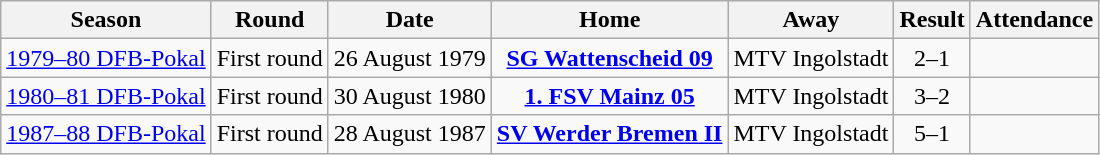<table class="wikitable">
<tr>
<th>Season</th>
<th>Round</th>
<th>Date</th>
<th>Home</th>
<th>Away</th>
<th>Result</th>
<th>Attendance</th>
</tr>
<tr align="center">
<td><a href='#'>1979–80 DFB-Pokal</a></td>
<td>First round</td>
<td>26 August 1979</td>
<td><strong><a href='#'>SG Wattenscheid 09</a></strong></td>
<td>MTV Ingolstadt</td>
<td>2–1</td>
<td></td>
</tr>
<tr align="center">
<td><a href='#'>1980–81 DFB-Pokal</a></td>
<td>First round</td>
<td>30 August 1980</td>
<td><strong><a href='#'>1. FSV Mainz 05</a></strong></td>
<td>MTV Ingolstadt</td>
<td>3–2</td>
<td></td>
</tr>
<tr align="center">
<td><a href='#'>1987–88 DFB-Pokal</a></td>
<td>First round</td>
<td>28 August 1987</td>
<td><strong><a href='#'>SV Werder Bremen II</a></strong></td>
<td>MTV Ingolstadt</td>
<td>5–1</td>
<td></td>
</tr>
</table>
